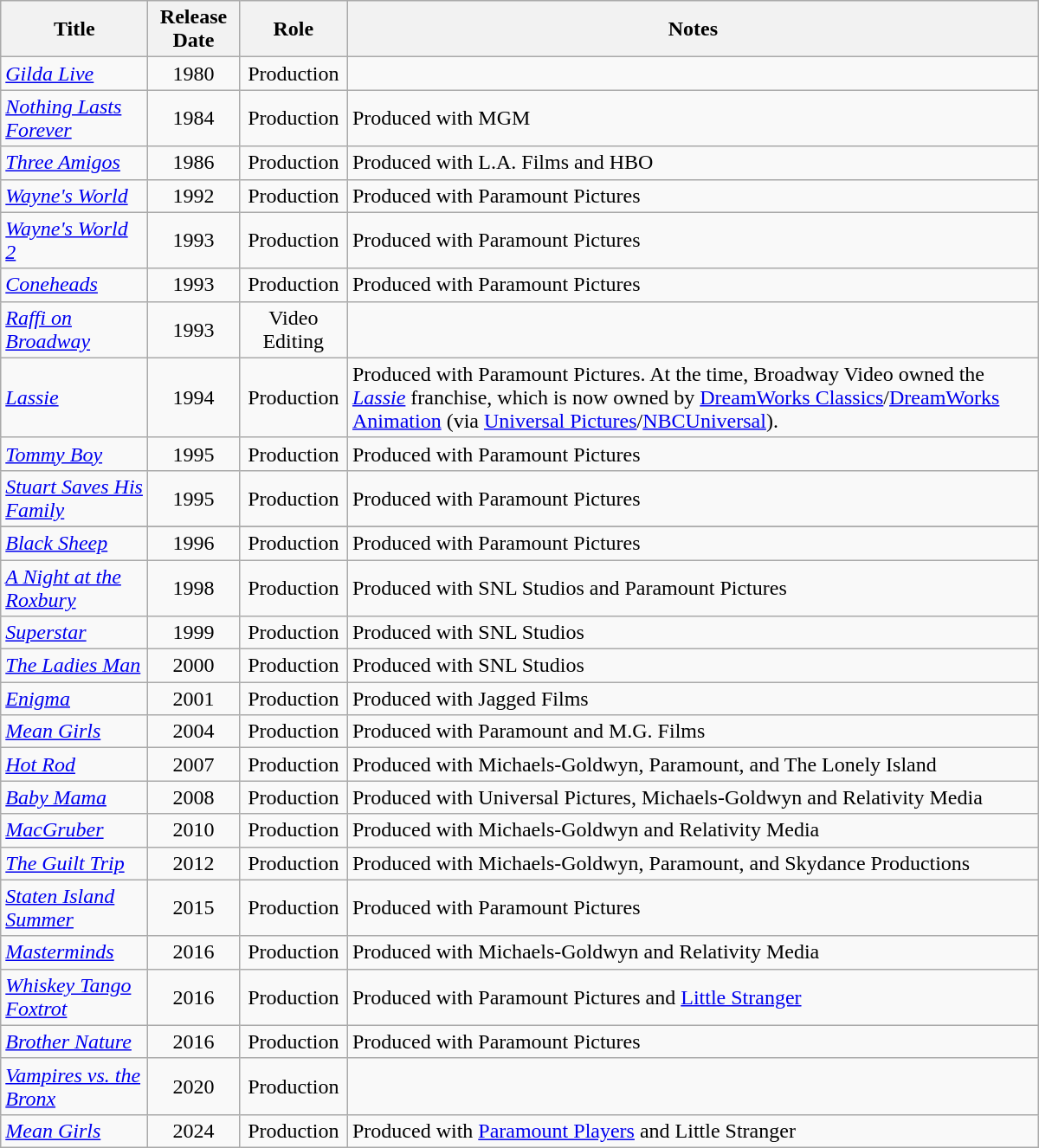<table class="wikitable sortable" width="800px">
<tr>
<th>Title</th>
<th>Release Date</th>
<th>Role</th>
<th>Notes</th>
</tr>
<tr>
<td><em><a href='#'>Gilda Live</a></em></td>
<td align="center">1980</td>
<td align="center">Production</td>
<td></td>
</tr>
<tr>
<td><em><a href='#'>Nothing Lasts Forever</a></em></td>
<td align="center">1984</td>
<td align="center">Production</td>
<td>Produced with MGM</td>
</tr>
<tr>
<td><em><a href='#'>Three Amigos</a></em></td>
<td align="center">1986</td>
<td align="center">Production</td>
<td>Produced with L.A. Films and HBO</td>
</tr>
<tr>
<td><em><a href='#'>Wayne's World</a></em></td>
<td align="center">1992</td>
<td align="center">Production</td>
<td>Produced with Paramount Pictures</td>
</tr>
<tr>
<td><em><a href='#'>Wayne's World 2</a></em></td>
<td align="center">1993</td>
<td align="center">Production</td>
<td>Produced with Paramount Pictures</td>
</tr>
<tr>
<td><em><a href='#'>Coneheads</a></em></td>
<td align="center">1993</td>
<td align="center">Production</td>
<td>Produced with Paramount Pictures</td>
</tr>
<tr>
<td><em><a href='#'>Raffi on Broadway</a></em></td>
<td align="center">1993</td>
<td align="center">Video Editing</td>
<td></td>
</tr>
<tr>
<td><em><a href='#'>Lassie</a></em></td>
<td align="center">1994</td>
<td align="center">Production</td>
<td>Produced with Paramount Pictures. At the time, Broadway Video owned the <em><a href='#'>Lassie</a></em> franchise, which is now owned by <a href='#'>DreamWorks Classics</a>/<a href='#'>DreamWorks Animation</a> (via <a href='#'>Universal Pictures</a>/<a href='#'>NBCUniversal</a>).</td>
</tr>
<tr>
<td><em><a href='#'>Tommy Boy</a></em></td>
<td align="center">1995</td>
<td align="center">Production</td>
<td>Produced with Paramount Pictures</td>
</tr>
<tr>
<td><em><a href='#'>Stuart Saves His Family</a></em></td>
<td align="center">1995</td>
<td align="center">Production</td>
<td>Produced with Paramount Pictures</td>
</tr>
<tr>
</tr>
<tr |>
</tr>
<tr>
<td><em><a href='#'>Black Sheep</a></em></td>
<td align="center">1996</td>
<td align="center">Production</td>
<td>Produced with Paramount Pictures</td>
</tr>
<tr>
<td><em><a href='#'>A Night at the Roxbury</a></em></td>
<td align="center">1998</td>
<td align="center">Production</td>
<td>Produced with SNL Studios and Paramount Pictures</td>
</tr>
<tr>
<td><em><a href='#'>Superstar</a></em></td>
<td align="center">1999</td>
<td align="center">Production</td>
<td>Produced with SNL Studios</td>
</tr>
<tr>
<td><em><a href='#'>The Ladies Man</a></em></td>
<td align="center">2000</td>
<td align="center">Production</td>
<td>Produced with SNL Studios</td>
</tr>
<tr>
<td><em><a href='#'>Enigma</a></em></td>
<td align="center">2001</td>
<td align="center">Production</td>
<td>Produced with Jagged Films</td>
</tr>
<tr>
<td><em><a href='#'>Mean Girls</a></em></td>
<td align="center">2004</td>
<td align="center">Production</td>
<td>Produced with Paramount and M.G. Films</td>
</tr>
<tr>
<td><em><a href='#'>Hot Rod</a></em></td>
<td align="center">2007</td>
<td align="center">Production</td>
<td>Produced with Michaels-Goldwyn, Paramount, and The Lonely Island</td>
</tr>
<tr>
<td><em><a href='#'>Baby Mama</a></em></td>
<td align="center">2008</td>
<td align="center">Production</td>
<td>Produced with Universal Pictures, Michaels-Goldwyn and Relativity Media</td>
</tr>
<tr>
<td><em><a href='#'>MacGruber</a></em></td>
<td align="center">2010</td>
<td align="center">Production</td>
<td>Produced with Michaels-Goldwyn and Relativity Media</td>
</tr>
<tr>
<td><em><a href='#'>The Guilt Trip</a></em></td>
<td align="center">2012</td>
<td align="center">Production</td>
<td>Produced with Michaels-Goldwyn, Paramount, and Skydance Productions</td>
</tr>
<tr>
<td><em><a href='#'>Staten Island Summer</a></em></td>
<td align="center">2015</td>
<td align="center">Production</td>
<td>Produced with Paramount Pictures</td>
</tr>
<tr>
<td><em><a href='#'>Masterminds</a></em></td>
<td align="center">2016</td>
<td align="center">Production</td>
<td>Produced with Michaels-Goldwyn and Relativity Media</td>
</tr>
<tr>
<td><em><a href='#'>Whiskey Tango Foxtrot</a></em></td>
<td align="center">2016</td>
<td align="center">Production</td>
<td>Produced with Paramount Pictures and <a href='#'>Little Stranger</a></td>
</tr>
<tr>
<td><em><a href='#'>Brother Nature</a></em></td>
<td align="center">2016</td>
<td align="center">Production</td>
<td>Produced with Paramount Pictures</td>
</tr>
<tr>
<td><em><a href='#'>Vampires vs. the Bronx</a></em></td>
<td align="center">2020</td>
<td align="center">Production</td>
<td></td>
</tr>
<tr>
<td><em><a href='#'>Mean Girls</a></em></td>
<td align="center">2024</td>
<td align="center">Production</td>
<td>Produced with <a href='#'>Paramount Players</a> and Little Stranger</td>
</tr>
</table>
